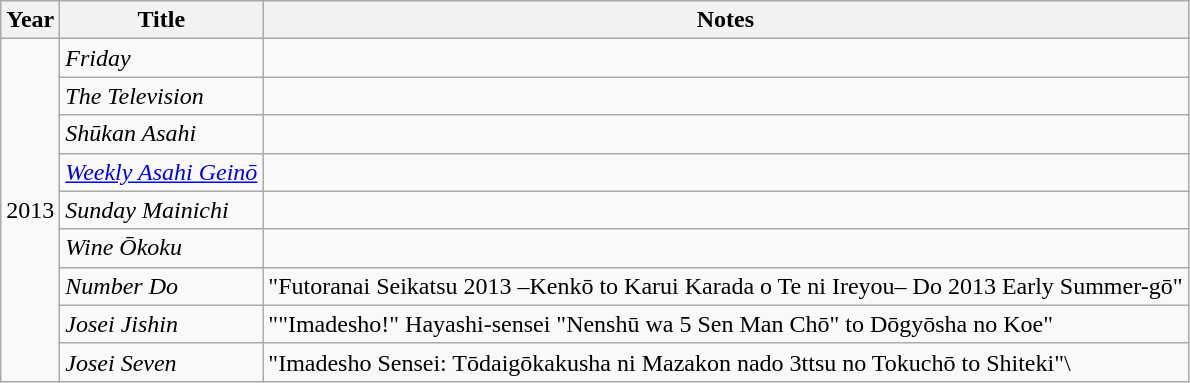<table class="wikitable">
<tr>
<th>Year</th>
<th>Title</th>
<th>Notes</th>
</tr>
<tr>
<td rowspan="9">2013</td>
<td><em>Friday</em></td>
<td></td>
</tr>
<tr>
<td><em>The Television</em></td>
<td></td>
</tr>
<tr>
<td><em>Shūkan Asahi</em></td>
<td></td>
</tr>
<tr>
<td><em><a href='#'>Weekly Asahi Geinō</a></em></td>
<td></td>
</tr>
<tr>
<td><em>Sunday Mainichi</em></td>
<td></td>
</tr>
<tr>
<td><em>Wine Ōkoku</em></td>
<td></td>
</tr>
<tr>
<td><em>Number Do</em></td>
<td>"Futoranai Seikatsu 2013 –Kenkō to Karui Karada o Te ni Ireyou– Do 2013 Early Summer-gō"</td>
</tr>
<tr>
<td><em>Josei Jishin</em></td>
<td>""Imadesho!" Hayashi-sensei "Nenshū wa 5 Sen Man Chō" to Dōgyōsha no Koe"</td>
</tr>
<tr>
<td><em>Josei Seven</em></td>
<td>"Imadesho Sensei: Tōdaigōkakusha ni Mazakon nado 3ttsu no Tokuchō to Shiteki"\</td>
</tr>
</table>
